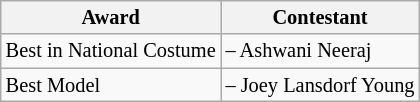<table class="wikitable sortable" style="font-size:85%">
<tr>
<th>Award</th>
<th>Contestant</th>
</tr>
<tr>
<td>Best in National Costume</td>
<td><strong></strong> – Ashwani Neeraj</td>
</tr>
<tr>
<td>Best Model</td>
<td><strong></strong> – Joey Lansdorf Young</td>
</tr>
</table>
